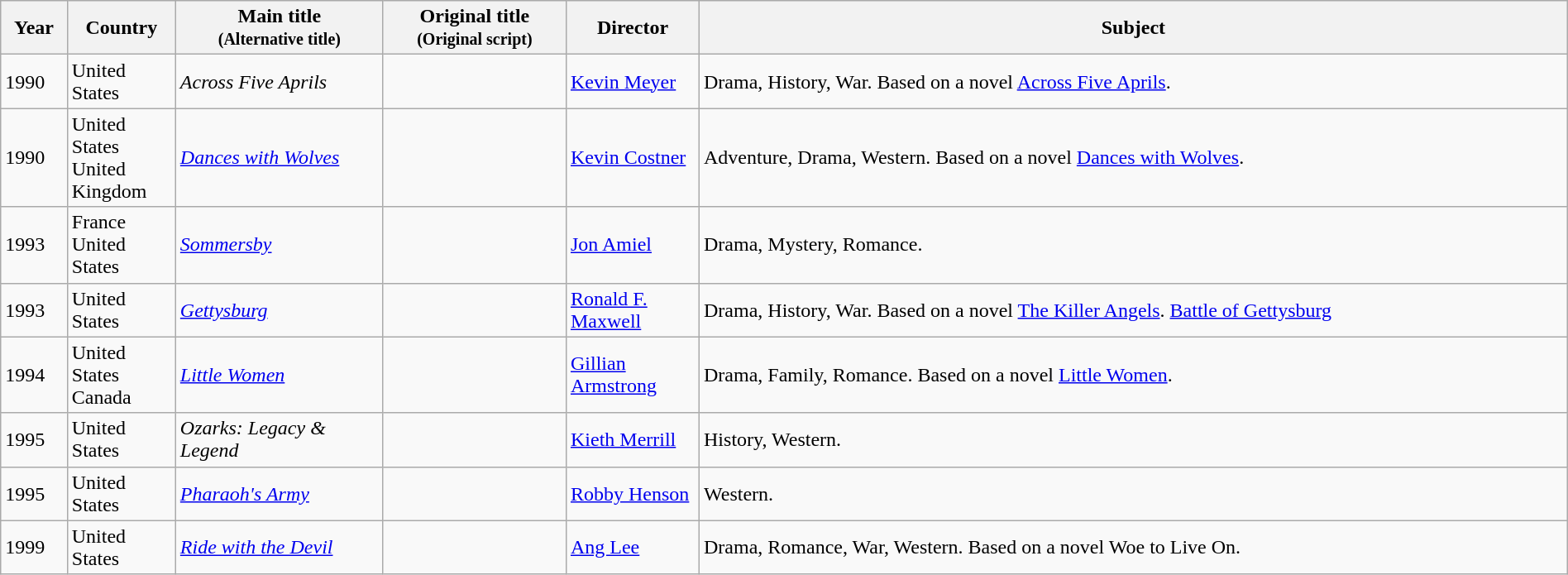<table class="wikitable sortable" style="width:100%;">
<tr>
<th>Year</th>
<th width= 80>Country</th>
<th class="unsortable" style="width:160px;">Main title<br><small>(Alternative title)</small></th>
<th class="unsortable" style="width:140px;">Original title<br><small>(Original script)</small></th>
<th width=100>Director</th>
<th class="unsortable">Subject</th>
</tr>
<tr>
<td>1990</td>
<td>United States</td>
<td><em>Across Five Aprils</em></td>
<td></td>
<td><a href='#'>Kevin Meyer</a></td>
<td>Drama, History, War. Based on a novel <a href='#'>Across Five Aprils</a>.</td>
</tr>
<tr>
<td>1990</td>
<td>United States<br>United Kingdom</td>
<td><em><a href='#'>Dances with Wolves</a></em></td>
<td></td>
<td><a href='#'>Kevin Costner</a></td>
<td>Adventure, Drama, Western. Based on a novel <a href='#'>Dances with Wolves</a>.</td>
</tr>
<tr>
<td>1993</td>
<td>France<br>United States</td>
<td><em><a href='#'>Sommersby</a></em></td>
<td></td>
<td><a href='#'>Jon Amiel</a></td>
<td>Drama, Mystery, Romance.</td>
</tr>
<tr>
<td>1993</td>
<td>United States</td>
<td><em><a href='#'>Gettysburg</a></em></td>
<td></td>
<td><a href='#'>Ronald F. Maxwell</a></td>
<td>Drama, History, War. Based on a novel <a href='#'>The Killer Angels</a>. <a href='#'>Battle of Gettysburg</a></td>
</tr>
<tr>
<td>1994</td>
<td>United States<br>Canada</td>
<td><em><a href='#'>Little Women</a></em></td>
<td></td>
<td><a href='#'>Gillian Armstrong</a></td>
<td>Drama, Family, Romance. Based on a novel <a href='#'>Little Women</a>.</td>
</tr>
<tr>
<td>1995</td>
<td>United States</td>
<td><em>Ozarks: Legacy & Legend</em></td>
<td></td>
<td><a href='#'>Kieth Merrill</a></td>
<td>History, Western.</td>
</tr>
<tr>
<td>1995</td>
<td>United States</td>
<td><em><a href='#'>Pharaoh's Army</a></em></td>
<td></td>
<td><a href='#'>Robby Henson</a></td>
<td>Western.</td>
</tr>
<tr>
<td>1999</td>
<td>United States</td>
<td><em><a href='#'>Ride with the Devil</a></em></td>
<td></td>
<td><a href='#'>Ang Lee</a></td>
<td>Drama, Romance, War, Western. Based on a novel Woe to Live On.</td>
</tr>
</table>
